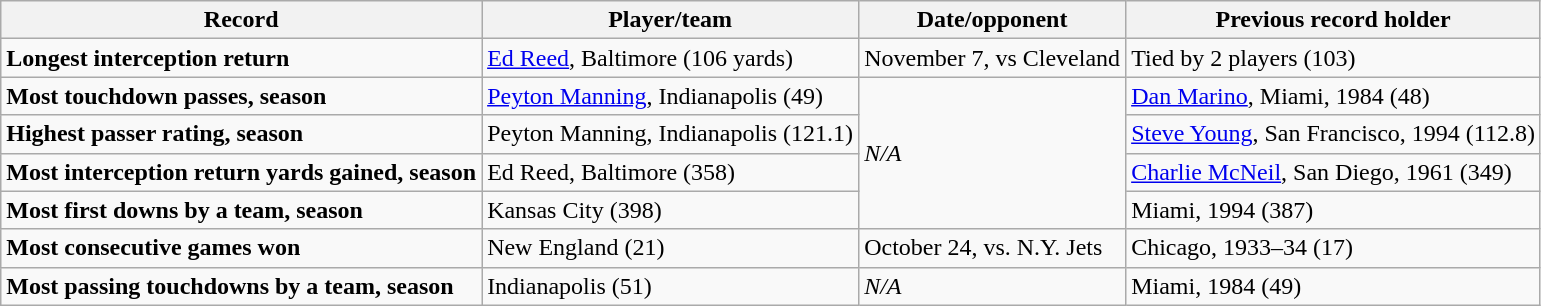<table class="wikitable">
<tr>
<th>Record</th>
<th>Player/team</th>
<th>Date/opponent</th>
<th>Previous record holder</th>
</tr>
<tr>
<td><strong>Longest interception return</strong></td>
<td><a href='#'>Ed Reed</a>, Baltimore (106 yards)</td>
<td>November 7, vs Cleveland</td>
<td>Tied by 2 players (103)</td>
</tr>
<tr>
<td><strong>Most touchdown passes, season</strong></td>
<td><a href='#'>Peyton Manning</a>, Indianapolis (49)</td>
<td rowspan=4><em>N/A</em></td>
<td><a href='#'>Dan Marino</a>, Miami, 1984 (48)</td>
</tr>
<tr>
<td><strong>Highest passer rating, season</strong></td>
<td>Peyton Manning, Indianapolis (121.1)</td>
<td><a href='#'>Steve Young</a>, San Francisco, 1994 (112.8)</td>
</tr>
<tr>
<td><strong>Most interception return yards gained, season</strong></td>
<td>Ed Reed, Baltimore (358)</td>
<td><a href='#'>Charlie McNeil</a>, San Diego, 1961 (349)</td>
</tr>
<tr>
<td><strong>Most first downs by a team, season</strong></td>
<td>Kansas City (398)</td>
<td>Miami, 1994 (387)</td>
</tr>
<tr>
<td><strong>Most consecutive games won</strong></td>
<td>New England (21)</td>
<td>October 24, vs. N.Y. Jets</td>
<td>Chicago, 1933–34 (17)</td>
</tr>
<tr>
<td><strong>Most passing touchdowns by a team, season</strong></td>
<td>Indianapolis (51)</td>
<td><em>N/A</em></td>
<td>Miami, 1984 (49)</td>
</tr>
</table>
